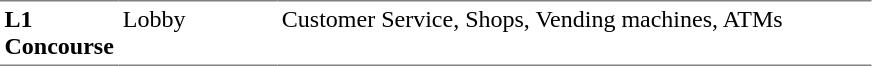<table table border=0 cellspacing=0 cellpadding=3>
<tr>
<td style="border-bottom:solid 1px gray; border-top:solid 1px gray;" valign=top width=50><strong>L1<br>Concourse</strong></td>
<td style="border-bottom:solid 1px gray; border-top:solid 1px gray;" valign=top width=100>Lobby</td>
<td style="border-bottom:solid 1px gray; border-top:solid 1px gray;" valign=top width=390>Customer Service, Shops, Vending machines, ATMs</td>
</tr>
</table>
